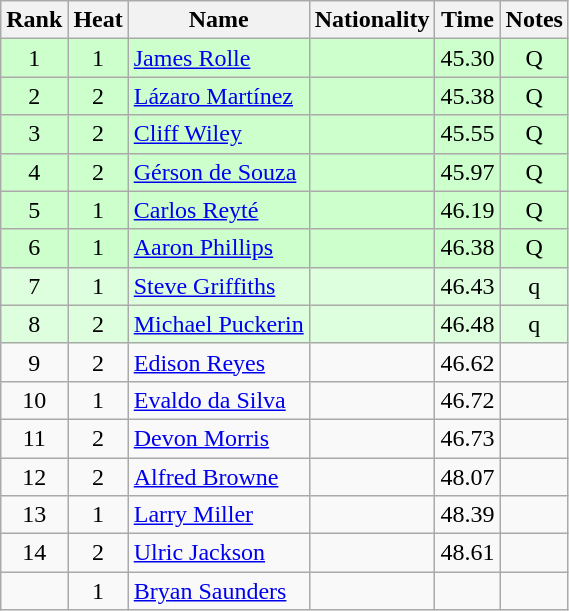<table class="wikitable sortable" style="text-align:center">
<tr>
<th>Rank</th>
<th>Heat</th>
<th>Name</th>
<th>Nationality</th>
<th>Time</th>
<th>Notes</th>
</tr>
<tr bgcolor=ccffcc>
<td>1</td>
<td>1</td>
<td align=left><a href='#'>James Rolle</a></td>
<td align=left></td>
<td>45.30</td>
<td>Q</td>
</tr>
<tr bgcolor=ccffcc>
<td>2</td>
<td>2</td>
<td align=left><a href='#'>Lázaro Martínez</a></td>
<td align=left></td>
<td>45.38</td>
<td>Q</td>
</tr>
<tr bgcolor=ccffcc>
<td>3</td>
<td>2</td>
<td align=left><a href='#'>Cliff Wiley</a></td>
<td align=left></td>
<td>45.55</td>
<td>Q</td>
</tr>
<tr bgcolor=ccffcc>
<td>4</td>
<td>2</td>
<td align=left><a href='#'>Gérson de Souza</a></td>
<td align=left></td>
<td>45.97</td>
<td>Q</td>
</tr>
<tr bgcolor=ccffcc>
<td>5</td>
<td>1</td>
<td align=left><a href='#'>Carlos Reyté</a></td>
<td align=left></td>
<td>46.19</td>
<td>Q</td>
</tr>
<tr bgcolor=ccffcc>
<td>6</td>
<td>1</td>
<td align=left><a href='#'>Aaron Phillips</a></td>
<td align=left></td>
<td>46.38</td>
<td>Q</td>
</tr>
<tr bgcolor=ddffdd>
<td>7</td>
<td>1</td>
<td align=left><a href='#'>Steve Griffiths</a></td>
<td align=left></td>
<td>46.43</td>
<td>q</td>
</tr>
<tr bgcolor=ddffdd>
<td>8</td>
<td>2</td>
<td align=left><a href='#'>Michael Puckerin</a></td>
<td align=left></td>
<td>46.48</td>
<td>q</td>
</tr>
<tr>
<td>9</td>
<td>2</td>
<td align=left><a href='#'>Edison Reyes</a></td>
<td align=left></td>
<td>46.62</td>
<td></td>
</tr>
<tr>
<td>10</td>
<td>1</td>
<td align=left><a href='#'>Evaldo da Silva</a></td>
<td align=left></td>
<td>46.72</td>
<td></td>
</tr>
<tr>
<td>11</td>
<td>2</td>
<td align=left><a href='#'>Devon Morris</a></td>
<td align=left></td>
<td>46.73</td>
<td></td>
</tr>
<tr>
<td>12</td>
<td>2</td>
<td align=left><a href='#'>Alfred Browne</a></td>
<td align=left></td>
<td>48.07</td>
<td></td>
</tr>
<tr>
<td>13</td>
<td>1</td>
<td align=left><a href='#'>Larry Miller</a></td>
<td align=left></td>
<td>48.39</td>
<td></td>
</tr>
<tr>
<td>14</td>
<td>2</td>
<td align=left><a href='#'>Ulric Jackson</a></td>
<td align=left></td>
<td>48.61</td>
<td></td>
</tr>
<tr>
<td></td>
<td>1</td>
<td align=left><a href='#'>Bryan Saunders</a></td>
<td align=left></td>
<td></td>
<td></td>
</tr>
</table>
